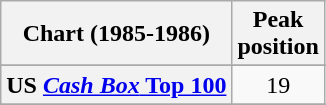<table class="wikitable sortable plainrowheaders">
<tr>
<th>Chart (1985-1986)</th>
<th>Peak<br>position</th>
</tr>
<tr>
</tr>
<tr>
<th scope="row">US <a href='#'><em>Cash Box</em> Top 100</a></th>
<td style="text-align:center;">19</td>
</tr>
<tr>
</tr>
<tr>
</tr>
</table>
